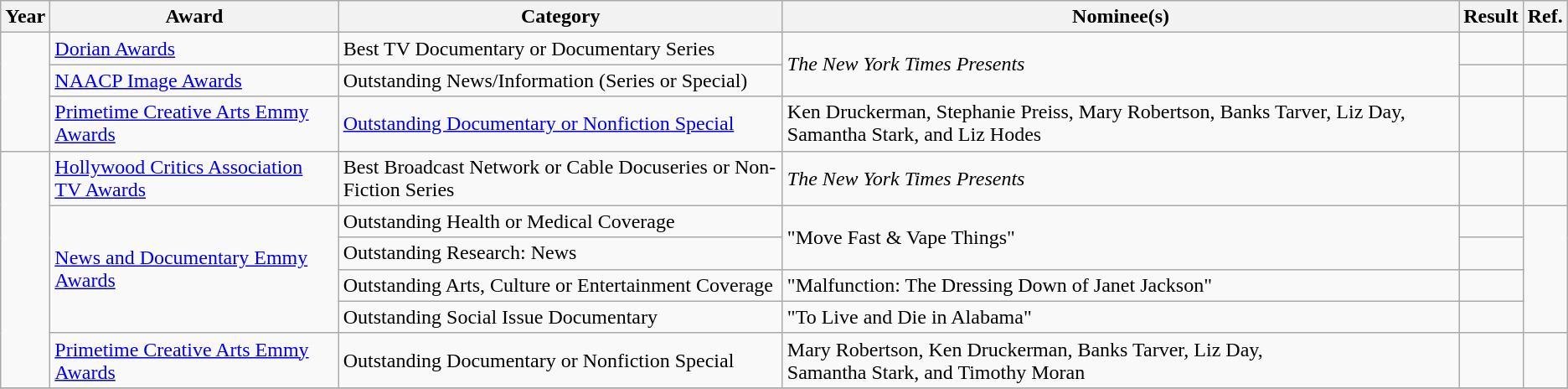<table class="wikitable">
<tr>
<th>Year</th>
<th>Award</th>
<th>Category</th>
<th>Nominee(s)</th>
<th>Result</th>
<th>Ref.</th>
</tr>
<tr>
<td rowspan="3"></td>
<td><a href='#'>Dorian Awards</a></td>
<td>Best TV Documentary or Documentary Series</td>
<td rowspan="2"><em>The New York Times Presents</em></td>
<td></td>
<td style="text-align:center;"></td>
</tr>
<tr>
<td><a href='#'>NAACP Image Awards</a></td>
<td>Outstanding News/Information (Series or Special)</td>
<td></td>
<td style="text-align:center;"></td>
</tr>
<tr>
<td><a href='#'>Primetime Creative Arts Emmy Awards</a></td>
<td><a href='#'>Outstanding Documentary or Nonfiction Special</a></td>
<td>Ken Druckerman, Stephanie Preiss, Mary Robertson, Banks Tarver, Liz Day, Samantha Stark, and Liz Hodes </td>
<td></td>
<td style="text-align:center;"></td>
</tr>
<tr>
<td rowspan="6"></td>
<td><a href='#'>Hollywood Critics Association TV Awards</a></td>
<td>Best Broadcast Network or Cable Docuseries or Non-Fiction Series</td>
<td><em>The New York Times Presents</em></td>
<td></td>
<td style="text-align:center;"></td>
</tr>
<tr>
<td rowspan="4"><a href='#'>News and Documentary Emmy Awards</a></td>
<td>Outstanding Health or Medical Coverage</td>
<td rowspan="2">"Move Fast & Vape Things"</td>
<td></td>
<td rowspan="4" align="center"><br></td>
</tr>
<tr>
<td>Outstanding Research: News</td>
<td></td>
</tr>
<tr>
<td>Outstanding Arts, Culture or Entertainment Coverage</td>
<td>"Malfunction: The Dressing Down of Janet Jackson"</td>
<td></td>
</tr>
<tr>
<td>Outstanding Social Issue Documentary</td>
<td>"To Live and Die in Alabama"</td>
<td></td>
</tr>
<tr>
<td><a href='#'>Primetime Creative Arts Emmy Awards</a></td>
<td>Outstanding Documentary or Nonfiction Special</td>
<td>Mary Robertson, Ken Druckerman, Banks Tarver, Liz Day, <br> Samantha Stark, and Timothy Moran </td>
<td></td>
<td align="center"></td>
</tr>
<tr>
</tr>
</table>
